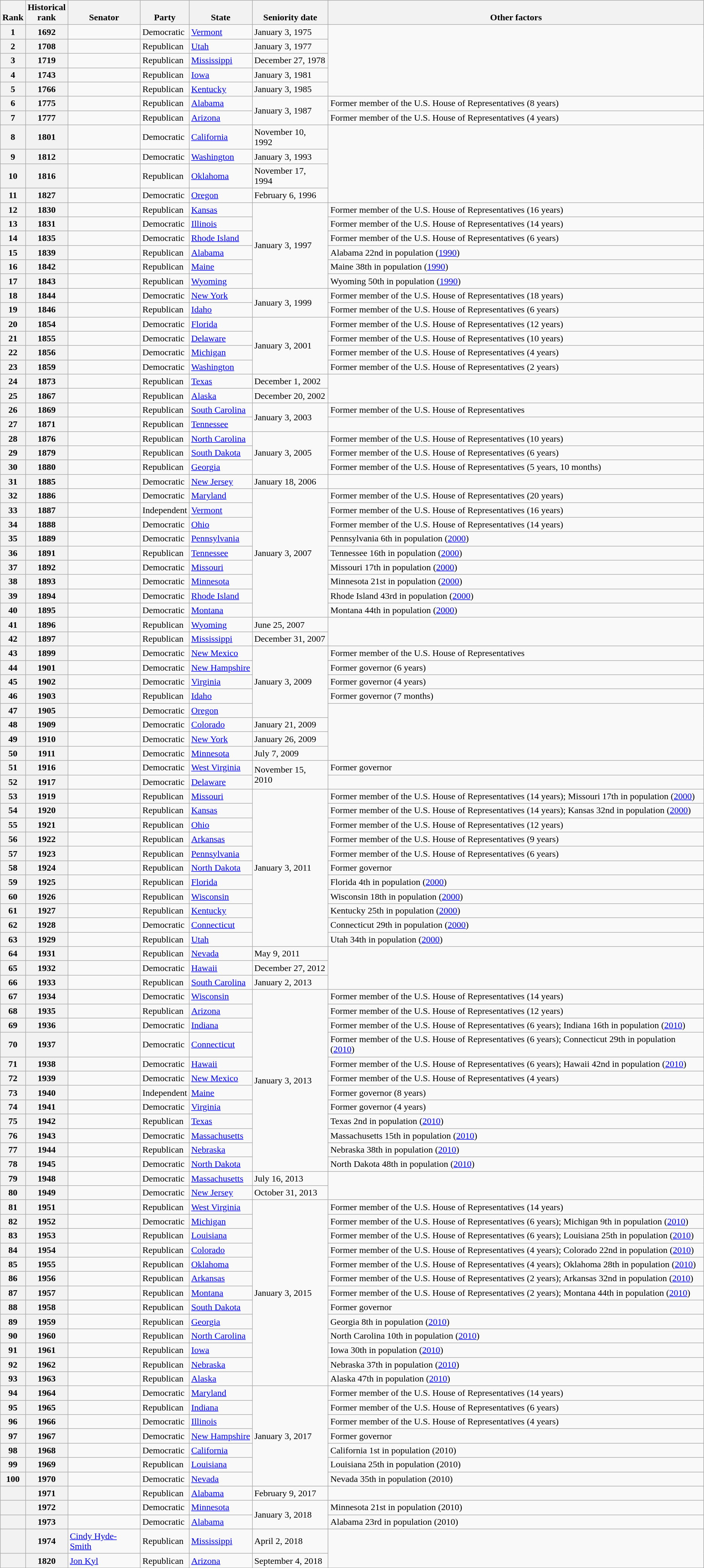<table class="wikitable sortable">
<tr valign=bottom>
<th>Rank</th>
<th>Historical<br>rank</th>
<th>Senator</th>
<th>Party</th>
<th>State</th>
<th>Seniority date</th>
<th>Other factors</th>
</tr>
<tr>
<th>1</th>
<th>1692</th>
<td></td>
<td>Democratic</td>
<td><a href='#'>Vermont</a></td>
<td>January 3, 1975</td>
<td rowspan=5> </td>
</tr>
<tr>
<th>2</th>
<th>1708</th>
<td></td>
<td>Republican</td>
<td><a href='#'>Utah</a></td>
<td>January 3, 1977</td>
</tr>
<tr>
<th>3</th>
<th>1719</th>
<td></td>
<td>Republican</td>
<td><a href='#'>Mississippi</a></td>
<td>December 27, 1978</td>
</tr>
<tr>
<th>4</th>
<th>1743</th>
<td></td>
<td>Republican</td>
<td><a href='#'>Iowa</a></td>
<td>January 3, 1981</td>
</tr>
<tr>
<th>5</th>
<th>1766</th>
<td></td>
<td>Republican</td>
<td><a href='#'>Kentucky</a></td>
<td>January 3, 1985</td>
</tr>
<tr>
<th>6</th>
<th>1775</th>
<td></td>
<td>Republican</td>
<td><a href='#'>Alabama</a></td>
<td rowspan=2>January 3, 1987</td>
<td>Former member of the U.S. House of Representatives (8 years)</td>
</tr>
<tr>
<th>7</th>
<th>1777</th>
<td></td>
<td>Republican</td>
<td><a href='#'>Arizona</a></td>
<td>Former member of the U.S. House of Representatives (4 years)</td>
</tr>
<tr>
<th>8</th>
<th>1801</th>
<td></td>
<td>Democratic</td>
<td><a href='#'>California</a></td>
<td>November 10, 1992</td>
<td rowspan=4> </td>
</tr>
<tr>
<th>9</th>
<th>1812</th>
<td></td>
<td>Democratic</td>
<td><a href='#'>Washington</a></td>
<td>January 3, 1993</td>
</tr>
<tr>
<th>10</th>
<th>1816</th>
<td></td>
<td>Republican</td>
<td><a href='#'>Oklahoma</a></td>
<td>November 17, 1994</td>
</tr>
<tr>
<th>11</th>
<th>1827</th>
<td></td>
<td>Democratic</td>
<td><a href='#'>Oregon</a></td>
<td>February 6, 1996</td>
</tr>
<tr>
<th>12</th>
<th>1830</th>
<td></td>
<td>Republican</td>
<td><a href='#'>Kansas</a></td>
<td rowspan=6>January 3, 1997</td>
<td>Former member of the U.S. House of Representatives (16 years)</td>
</tr>
<tr>
<th>13</th>
<th>1831</th>
<td></td>
<td>Democratic</td>
<td><a href='#'>Illinois</a></td>
<td>Former member of the U.S. House of Representatives (14 years)</td>
</tr>
<tr>
<th>14</th>
<th>1835</th>
<td></td>
<td>Democratic</td>
<td><a href='#'>Rhode Island</a></td>
<td>Former member of the U.S. House of Representatives (6 years)</td>
</tr>
<tr>
<th>15</th>
<th>1839</th>
<td></td>
<td>Republican</td>
<td><a href='#'>Alabama</a></td>
<td>Alabama 22nd in population (<a href='#'>1990</a>)</td>
</tr>
<tr>
<th>16</th>
<th>1842</th>
<td></td>
<td>Republican</td>
<td><a href='#'>Maine</a></td>
<td>Maine 38th in population (<a href='#'>1990</a>)</td>
</tr>
<tr>
<th>17</th>
<th>1843</th>
<td></td>
<td>Republican</td>
<td><a href='#'>Wyoming</a></td>
<td>Wyoming 50th in population (<a href='#'>1990</a>)</td>
</tr>
<tr>
<th>18</th>
<th>1844</th>
<td></td>
<td>Democratic</td>
<td><a href='#'>New York</a></td>
<td rowspan=2>January 3, 1999</td>
<td>Former member of the U.S. House of Representatives (18 years)</td>
</tr>
<tr>
<th>19</th>
<th>1846</th>
<td></td>
<td>Republican</td>
<td><a href='#'>Idaho</a></td>
<td>Former member of the U.S. House of Representatives (6 years)</td>
</tr>
<tr>
<th>20</th>
<th>1854</th>
<td></td>
<td>Democratic</td>
<td><a href='#'>Florida</a></td>
<td rowspan=4>January 3, 2001</td>
<td>Former member of the U.S. House of Representatives (12 years)</td>
</tr>
<tr>
<th>21</th>
<th>1855</th>
<td></td>
<td>Democratic</td>
<td><a href='#'>Delaware</a></td>
<td>Former member of the U.S. House of Representatives (10 years)</td>
</tr>
<tr>
<th>22</th>
<th>1856</th>
<td></td>
<td>Democratic</td>
<td><a href='#'>Michigan</a></td>
<td>Former member of the U.S. House of Representatives (4 years)</td>
</tr>
<tr>
<th>23</th>
<th>1859</th>
<td></td>
<td>Democratic</td>
<td><a href='#'>Washington</a></td>
<td>Former member of the U.S. House of Representatives (2 years)</td>
</tr>
<tr>
<th>24</th>
<th>1873</th>
<td></td>
<td>Republican</td>
<td><a href='#'>Texas</a></td>
<td>December 1, 2002</td>
<td rowspan=2> </td>
</tr>
<tr>
<th>25</th>
<th>1867</th>
<td></td>
<td>Republican</td>
<td><a href='#'>Alaska</a></td>
<td>December 20, 2002</td>
</tr>
<tr>
<th>26</th>
<th>1869</th>
<td></td>
<td>Republican</td>
<td><a href='#'>South Carolina</a></td>
<td rowspan = 2>January 3, 2003</td>
<td>Former member of the U.S. House of Representatives</td>
</tr>
<tr>
<th>27</th>
<th>1871</th>
<td></td>
<td>Republican</td>
<td><a href='#'>Tennessee</a></td>
<td> </td>
</tr>
<tr>
<th>28</th>
<th>1876</th>
<td></td>
<td>Republican</td>
<td><a href='#'>North Carolina</a></td>
<td rowspan=3>January 3, 2005</td>
<td>Former member of the U.S. House of Representatives (10 years)</td>
</tr>
<tr>
<th>29</th>
<th>1879</th>
<td></td>
<td>Republican</td>
<td><a href='#'>South Dakota</a></td>
<td>Former member of the U.S. House of Representatives (6 years)</td>
</tr>
<tr>
<th>30</th>
<th>1880</th>
<td></td>
<td>Republican</td>
<td><a href='#'>Georgia</a></td>
<td>Former member of the U.S. House of Representatives (5 years, 10 months)</td>
</tr>
<tr>
<th>31</th>
<th>1885</th>
<td></td>
<td>Democratic</td>
<td><a href='#'>New Jersey</a></td>
<td>January 18, 2006</td>
<td> </td>
</tr>
<tr>
<th>32</th>
<th>1886</th>
<td></td>
<td>Democratic</td>
<td><a href='#'>Maryland</a></td>
<td rowspan=9>January 3, 2007</td>
<td>Former member of the U.S. House of Representatives (20 years)</td>
</tr>
<tr>
<th>33</th>
<th>1887</th>
<td></td>
<td>Independent</td>
<td><a href='#'>Vermont</a></td>
<td>Former member of the U.S. House of Representatives (16 years)</td>
</tr>
<tr>
<th>34</th>
<th>1888</th>
<td></td>
<td>Democratic</td>
<td><a href='#'>Ohio</a></td>
<td>Former member of the U.S. House of Representatives (14 years)</td>
</tr>
<tr>
<th>35</th>
<th>1889</th>
<td></td>
<td>Democratic</td>
<td><a href='#'>Pennsylvania</a></td>
<td>Pennsylvania 6th in population (<a href='#'>2000</a>)</td>
</tr>
<tr>
<th>36</th>
<th>1891</th>
<td></td>
<td>Republican</td>
<td><a href='#'>Tennessee</a></td>
<td>Tennessee 16th in population (<a href='#'>2000</a>)</td>
</tr>
<tr>
<th>37</th>
<th>1892</th>
<td></td>
<td>Democratic</td>
<td><a href='#'>Missouri</a></td>
<td>Missouri 17th in population (<a href='#'>2000</a>)</td>
</tr>
<tr>
<th>38</th>
<th>1893</th>
<td></td>
<td>Democratic</td>
<td><a href='#'>Minnesota</a></td>
<td>Minnesota 21st in population (<a href='#'>2000</a>)</td>
</tr>
<tr>
<th>39</th>
<th>1894</th>
<td></td>
<td>Democratic</td>
<td><a href='#'>Rhode Island</a></td>
<td>Rhode Island 43rd in population (<a href='#'>2000</a>)</td>
</tr>
<tr>
<th>40</th>
<th>1895</th>
<td></td>
<td>Democratic</td>
<td><a href='#'>Montana</a></td>
<td>Montana 44th in population (<a href='#'>2000</a>)</td>
</tr>
<tr>
<th>41</th>
<th>1896</th>
<td></td>
<td>Republican</td>
<td><a href='#'>Wyoming</a></td>
<td>June 25, 2007</td>
<td rowspan=2> </td>
</tr>
<tr>
<th>42</th>
<th>1897</th>
<td></td>
<td>Republican</td>
<td><a href='#'>Mississippi</a></td>
<td>December 31, 2007</td>
</tr>
<tr>
<th>43</th>
<th>1899</th>
<td></td>
<td>Democratic</td>
<td><a href='#'>New Mexico</a></td>
<td rowspan = 5>January 3, 2009</td>
<td>Former member of the U.S. House of Representatives</td>
</tr>
<tr>
<th>44</th>
<th>1901</th>
<td></td>
<td>Democratic</td>
<td><a href='#'>New Hampshire</a></td>
<td>Former governor (6 years)</td>
</tr>
<tr>
<th>45</th>
<th>1902</th>
<td></td>
<td>Democratic</td>
<td><a href='#'>Virginia</a></td>
<td>Former governor (4 years)</td>
</tr>
<tr>
<th>46</th>
<th>1903</th>
<td></td>
<td>Republican</td>
<td><a href='#'>Idaho</a></td>
<td>Former governor (7 months)</td>
</tr>
<tr>
<th>47</th>
<th>1905</th>
<td></td>
<td>Democratic</td>
<td><a href='#'>Oregon</a></td>
<td rowspan=4> </td>
</tr>
<tr>
<th>48</th>
<th>1909</th>
<td></td>
<td>Democratic</td>
<td><a href='#'>Colorado</a></td>
<td>January 21, 2009</td>
</tr>
<tr>
<th>49</th>
<th>1910</th>
<td></td>
<td>Democratic</td>
<td><a href='#'>New York</a></td>
<td>January 26, 2009</td>
</tr>
<tr>
<th>50</th>
<th>1911</th>
<td></td>
<td>Democratic</td>
<td><a href='#'>Minnesota</a></td>
<td>July 7, 2009</td>
</tr>
<tr>
<th>51</th>
<th>1916</th>
<td></td>
<td>Democratic</td>
<td><a href='#'>West Virginia</a></td>
<td rowspan=2>November 15, 2010</td>
<td>Former governor</td>
</tr>
<tr>
<th>52</th>
<th>1917</th>
<td></td>
<td>Democratic</td>
<td><a href='#'>Delaware</a></td>
<td> </td>
</tr>
<tr>
<th>53</th>
<th>1919</th>
<td></td>
<td>Republican</td>
<td><a href='#'>Missouri</a></td>
<td rowspan=11>January 3, 2011</td>
<td>Former member of the U.S. House of Representatives (14 years); Missouri 17th in population (<a href='#'>2000</a>)</td>
</tr>
<tr>
<th>54</th>
<th>1920</th>
<td></td>
<td>Republican</td>
<td><a href='#'>Kansas</a></td>
<td>Former member of the U.S. House of Representatives (14 years); Kansas 32nd in population (<a href='#'>2000</a>)</td>
</tr>
<tr>
<th>55</th>
<th>1921</th>
<td></td>
<td>Republican</td>
<td><a href='#'>Ohio</a></td>
<td>Former member of the U.S. House of Representatives (12 years)</td>
</tr>
<tr>
<th>56</th>
<th>1922</th>
<td></td>
<td>Republican</td>
<td><a href='#'>Arkansas</a></td>
<td>Former member of the U.S. House of Representatives (9 years)</td>
</tr>
<tr>
<th>57</th>
<th>1923</th>
<td></td>
<td>Republican</td>
<td><a href='#'>Pennsylvania</a></td>
<td>Former member of the U.S. House of Representatives (6 years)</td>
</tr>
<tr>
<th>58</th>
<th>1924</th>
<td></td>
<td>Republican</td>
<td><a href='#'>North Dakota</a></td>
<td>Former governor</td>
</tr>
<tr>
<th>59</th>
<th>1925</th>
<td></td>
<td>Republican</td>
<td><a href='#'>Florida</a></td>
<td>Florida 4th in population (<a href='#'>2000</a>)</td>
</tr>
<tr>
<th>60</th>
<th>1926</th>
<td></td>
<td>Republican</td>
<td><a href='#'>Wisconsin</a></td>
<td>Wisconsin 18th in population (<a href='#'>2000</a>)</td>
</tr>
<tr>
<th>61</th>
<th>1927</th>
<td></td>
<td>Republican</td>
<td><a href='#'>Kentucky</a></td>
<td>Kentucky 25th in population (<a href='#'>2000</a>)</td>
</tr>
<tr>
<th>62</th>
<th>1928</th>
<td></td>
<td>Democratic</td>
<td><a href='#'>Connecticut</a></td>
<td>Connecticut 29th in population (<a href='#'>2000</a>)</td>
</tr>
<tr>
<th>63</th>
<th>1929</th>
<td></td>
<td>Republican</td>
<td><a href='#'>Utah</a></td>
<td>Utah 34th in population (<a href='#'>2000</a>)</td>
</tr>
<tr>
<th>64</th>
<th>1931</th>
<td></td>
<td>Republican</td>
<td><a href='#'>Nevada</a></td>
<td>May 9, 2011</td>
<td rowspan=3> </td>
</tr>
<tr>
<th>65</th>
<th>1932</th>
<td></td>
<td>Democratic</td>
<td><a href='#'>Hawaii</a></td>
<td>December 27, 2012</td>
</tr>
<tr>
<th>66</th>
<th>1933</th>
<td></td>
<td>Republican</td>
<td><a href='#'>South Carolina</a></td>
<td>January 2, 2013</td>
</tr>
<tr>
<th>67</th>
<th>1934</th>
<td></td>
<td>Democratic</td>
<td><a href='#'>Wisconsin</a></td>
<td rowspan=12>January 3, 2013</td>
<td>Former member of the U.S. House of Representatives (14 years)</td>
</tr>
<tr>
<th>68</th>
<th>1935</th>
<td></td>
<td>Republican</td>
<td><a href='#'>Arizona</a></td>
<td>Former member of the U.S. House of Representatives (12 years)</td>
</tr>
<tr>
<th>69</th>
<th>1936</th>
<td></td>
<td>Democratic</td>
<td><a href='#'>Indiana</a></td>
<td>Former member of the U.S. House of Representatives (6 years); Indiana 16th in population (<a href='#'>2010</a>)</td>
</tr>
<tr>
<th>70</th>
<th>1937</th>
<td></td>
<td>Democratic</td>
<td><a href='#'>Connecticut</a></td>
<td>Former member of the U.S. House of Representatives (6 years); Connecticut 29th in population (<a href='#'>2010</a>)</td>
</tr>
<tr>
<th>71</th>
<th>1938</th>
<td></td>
<td>Democratic</td>
<td><a href='#'>Hawaii</a></td>
<td>Former member of the U.S. House of Representatives (6 years); Hawaii 42nd in population (<a href='#'>2010</a>)</td>
</tr>
<tr>
<th>72</th>
<th>1939</th>
<td></td>
<td>Democratic</td>
<td><a href='#'>New Mexico</a></td>
<td>Former member of the U.S. House of Representatives (4 years)</td>
</tr>
<tr>
<th>73</th>
<th>1940</th>
<td></td>
<td>Independent</td>
<td><a href='#'>Maine</a></td>
<td>Former governor (8 years)</td>
</tr>
<tr>
<th>74</th>
<th>1941</th>
<td></td>
<td>Democratic</td>
<td><a href='#'>Virginia</a></td>
<td>Former governor (4 years)</td>
</tr>
<tr>
<th>75</th>
<th>1942</th>
<td></td>
<td>Republican</td>
<td><a href='#'>Texas</a></td>
<td>Texas 2nd in population (<a href='#'>2010</a>)</td>
</tr>
<tr>
<th>76</th>
<th>1943</th>
<td></td>
<td>Democratic</td>
<td><a href='#'>Massachusetts</a></td>
<td>Massachusetts 15th in population (<a href='#'>2010</a>)</td>
</tr>
<tr>
<th>77</th>
<th>1944</th>
<td></td>
<td>Republican</td>
<td><a href='#'>Nebraska</a></td>
<td>Nebraska 38th in population (<a href='#'>2010</a>)</td>
</tr>
<tr>
<th>78</th>
<th>1945</th>
<td></td>
<td>Democratic</td>
<td><a href='#'>North Dakota</a></td>
<td>North Dakota 48th in population (<a href='#'>2010</a>)</td>
</tr>
<tr>
<th>79</th>
<th>1948</th>
<td></td>
<td>Democratic</td>
<td><a href='#'>Massachusetts</a></td>
<td>July 16, 2013</td>
<td rowspan=2> </td>
</tr>
<tr>
<th>80</th>
<th>1949</th>
<td></td>
<td>Democratic</td>
<td><a href='#'>New Jersey</a></td>
<td>October 31, 2013</td>
</tr>
<tr>
<th>81</th>
<th>1951</th>
<td></td>
<td>Republican</td>
<td><a href='#'>West Virginia</a></td>
<td rowspan=13>January 3, 2015</td>
<td>Former member of the U.S. House of Representatives (14 years)</td>
</tr>
<tr>
<th>82</th>
<th>1952</th>
<td></td>
<td>Democratic</td>
<td><a href='#'>Michigan</a></td>
<td>Former member of the U.S. House of Representatives (6 years); Michigan 9th in population (<a href='#'>2010</a>)</td>
</tr>
<tr>
<th>83</th>
<th>1953</th>
<td></td>
<td>Republican</td>
<td><a href='#'>Louisiana</a></td>
<td>Former member of the U.S. House of Representatives (6 years); Louisiana 25th in population (<a href='#'>2010</a>)</td>
</tr>
<tr>
<th>84</th>
<th>1954</th>
<td></td>
<td>Republican</td>
<td><a href='#'>Colorado</a></td>
<td>Former member of the U.S. House of Representatives (4 years); Colorado 22nd in population (<a href='#'>2010</a>)</td>
</tr>
<tr>
<th>85</th>
<th>1955</th>
<td></td>
<td>Republican</td>
<td><a href='#'>Oklahoma</a></td>
<td>Former member of the U.S. House of Representatives (4 years); Oklahoma 28th in population (<a href='#'>2010</a>)</td>
</tr>
<tr>
<th>86</th>
<th>1956</th>
<td></td>
<td>Republican</td>
<td><a href='#'>Arkansas</a></td>
<td>Former member of the U.S. House of Representatives (2 years); Arkansas 32nd in population (<a href='#'>2010</a>)</td>
</tr>
<tr>
<th>87</th>
<th>1957</th>
<td></td>
<td>Republican</td>
<td><a href='#'>Montana</a></td>
<td>Former member of the U.S. House of Representatives (2 years); Montana 44th in population (<a href='#'>2010</a>)</td>
</tr>
<tr>
<th>88</th>
<th>1958</th>
<td></td>
<td>Republican</td>
<td><a href='#'>South Dakota</a></td>
<td>Former governor</td>
</tr>
<tr>
<th>89</th>
<th>1959</th>
<td></td>
<td>Republican</td>
<td><a href='#'>Georgia</a></td>
<td>Georgia 8th in population (<a href='#'>2010</a>)</td>
</tr>
<tr>
<th>90</th>
<th>1960</th>
<td></td>
<td>Republican</td>
<td><a href='#'>North Carolina</a></td>
<td>North Carolina 10th in population (<a href='#'>2010</a>)</td>
</tr>
<tr>
<th>91</th>
<th>1961</th>
<td></td>
<td>Republican</td>
<td><a href='#'>Iowa</a></td>
<td>Iowa 30th in population (<a href='#'>2010</a>)</td>
</tr>
<tr>
<th>92</th>
<th>1962</th>
<td></td>
<td>Republican</td>
<td><a href='#'>Nebraska</a></td>
<td>Nebraska 37th in population (<a href='#'>2010</a>)</td>
</tr>
<tr>
<th>93</th>
<th>1963</th>
<td></td>
<td>Republican</td>
<td><a href='#'>Alaska</a></td>
<td>Alaska 47th in population (<a href='#'>2010</a>)</td>
</tr>
<tr>
<th>94</th>
<th>1964</th>
<td></td>
<td>Democratic</td>
<td><a href='#'>Maryland</a></td>
<td rowspan=7>January 3, 2017</td>
<td>Former member of the U.S. House of Representatives (14 years)</td>
</tr>
<tr>
<th>95</th>
<th>1965</th>
<td></td>
<td>Republican</td>
<td><a href='#'>Indiana</a></td>
<td>Former member of the U.S. House of Representatives (6 years)</td>
</tr>
<tr>
<th>96</th>
<th>1966</th>
<td></td>
<td>Democratic</td>
<td><a href='#'>Illinois</a></td>
<td>Former member of the U.S. House of Representatives (4 years)</td>
</tr>
<tr>
<th>97</th>
<th>1967</th>
<td></td>
<td>Democratic</td>
<td><a href='#'>New Hampshire</a></td>
<td>Former governor</td>
</tr>
<tr>
<th>98</th>
<th>1968</th>
<td></td>
<td>Democratic</td>
<td><a href='#'>California</a></td>
<td>California 1st in population (2010)</td>
</tr>
<tr>
<th>99</th>
<th>1969</th>
<td></td>
<td>Republican</td>
<td><a href='#'>Louisiana</a></td>
<td>Louisiana 25th in population (2010)</td>
</tr>
<tr>
<th>100</th>
<th>1970</th>
<td></td>
<td>Democratic</td>
<td><a href='#'>Nevada</a></td>
<td>Nevada 35th in population (2010)</td>
</tr>
<tr>
<th></th>
<th>1971</th>
<td></td>
<td>Republican</td>
<td><a href='#'>Alabama</a></td>
<td>February 9, 2017</td>
<td> </td>
</tr>
<tr>
<th></th>
<th>1972</th>
<td></td>
<td>Democratic</td>
<td><a href='#'>Minnesota</a></td>
<td rowspan=2>January 3, 2018</td>
<td>Minnesota 21st in population (2010)</td>
</tr>
<tr>
<th></th>
<th>1973</th>
<td></td>
<td>Democratic</td>
<td><a href='#'>Alabama</a></td>
<td>Alabama 23rd in population (2010)</td>
</tr>
<tr>
<th></th>
<th>1974</th>
<td data-sort-value="Hyde-Smith Cindy"><a href='#'>Cindy Hyde-Smith</a></td>
<td>Republican</td>
<td><a href='#'>Mississippi</a></td>
<td>April 2, 2018</td>
<td rowspan=2> </td>
</tr>
<tr>
<th></th>
<th>1820</th>
<td data-sort-value="Kyl Jon"><a href='#'>Jon Kyl</a></td>
<td>Republican</td>
<td><a href='#'>Arizona</a></td>
<td>September 4, 2018</td>
</tr>
</table>
